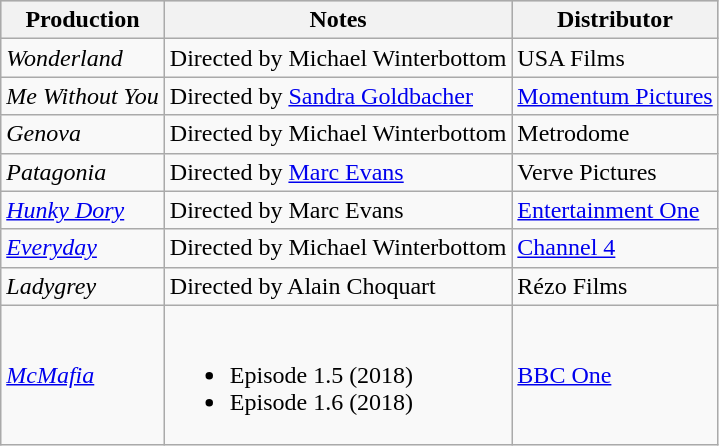<table class="wikitable">
<tr style="background:#ccc; text-align:center;">
<th>Production</th>
<th>Notes</th>
<th>Distributor</th>
</tr>
<tr>
<td><em>Wonderland</em></td>
<td>Directed by Michael Winterbottom</td>
<td>USA Films</td>
</tr>
<tr>
<td><em>Me Without You</em></td>
<td>Directed by <a href='#'>Sandra Goldbacher</a></td>
<td><a href='#'>Momentum Pictures</a></td>
</tr>
<tr>
<td><em>Genova</em></td>
<td>Directed by Michael Winterbottom</td>
<td>Metrodome</td>
</tr>
<tr>
<td><em>Patagonia</em></td>
<td>Directed by <a href='#'>Marc Evans</a></td>
<td>Verve Pictures</td>
</tr>
<tr>
<td><em><a href='#'>Hunky Dory</a></em></td>
<td>Directed by Marc Evans</td>
<td><a href='#'>Entertainment One</a></td>
</tr>
<tr>
<td><em><a href='#'>Everyday</a></em></td>
<td>Directed by Michael Winterbottom</td>
<td><a href='#'>Channel 4</a></td>
</tr>
<tr>
<td><em>Ladygrey</em></td>
<td>Directed by Alain Choquart</td>
<td>Rézo Films</td>
</tr>
<tr>
<td><em><a href='#'>McMafia</a></em></td>
<td><br><ul><li>Episode 1.5 (2018)</li><li>Episode 1.6 (2018)</li></ul></td>
<td><a href='#'>BBC One</a></td>
</tr>
</table>
